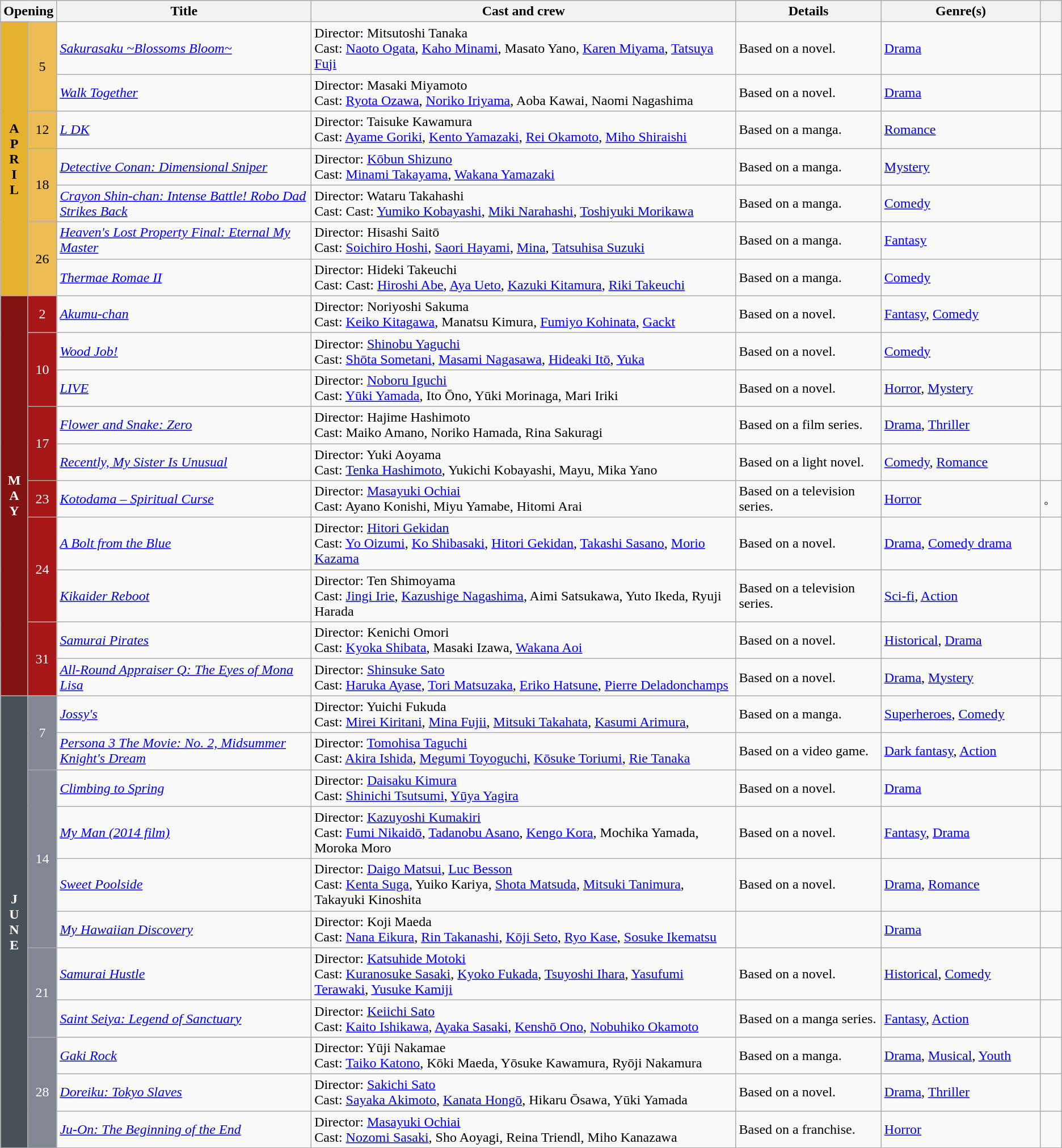<table class="wikitable">
<tr style="background:#b0e0e6; text-align:center;">
<th colspan="2">Opening</th>
<th style="width:24%;">Title</th>
<th style="width:40%;">Cast and crew</th>
<th>Details</th>
<th style="width:15%;">Genre(s)</th>
<th style="width:2%;"></th>
</tr>
<tr>
<th rowspan="7" style="text-align:center; background:#E7AF2E; color:black;">A<br>P<br>R<br>I<br>L</th>
<td rowspan="2" style="text-align:center; background:#EBBD54; color:black;">5</td>
<td><em><a href='#'>Sakurasaku ~Blossoms Bloom~</a></em></td>
<td>Director: Mitsutoshi Tanaka <br> Cast: <a href='#'>Naoto Ogata</a>, <a href='#'>Kaho Minami</a>, Masato Yano, <a href='#'>Karen Miyama</a>, <a href='#'>Tatsuya Fuji</a></td>
<td>Based on a novel.</td>
<td><a href='#'>Drama</a></td>
<td></td>
</tr>
<tr>
<td><em><a href='#'>Walk Together</a></em></td>
<td>Director: Masaki Miyamoto <br> Cast: <a href='#'>Ryota Ozawa</a>, <a href='#'>Noriko Iriyama</a>, Aoba Kawai, Naomi Nagashima</td>
<td>Based on a novel.</td>
<td><a href='#'>Drama</a></td>
<td></td>
</tr>
<tr>
<td rowspan="1" style="text-align:center; background:#EBBD54; color:black;">12</td>
<td><em><a href='#'>L DK</a></em></td>
<td>Director: Taisuke Kawamura <br> Cast: <a href='#'>Ayame Goriki</a>, <a href='#'>Kento Yamazaki</a>, <a href='#'>Rei Okamoto</a>, <a href='#'>Miho Shiraishi</a></td>
<td>Based on a manga.</td>
<td><a href='#'>Romance</a></td>
<td></td>
</tr>
<tr>
<td rowspan="2" style="text-align:center; background:#EBBD54; color:black;">18</td>
<td><em><a href='#'>Detective Conan: Dimensional Sniper</a></em></td>
<td>Director: <a href='#'>Kōbun Shizuno</a> <br> Cast: <a href='#'>Minami Takayama</a>, <a href='#'>Wakana Yamazaki</a></td>
<td>Based on a manga.</td>
<td><a href='#'>Mystery</a></td>
<td></td>
</tr>
<tr>
<td><em><a href='#'>Crayon Shin-chan: Intense Battle! Robo Dad Strikes Back</a></em></td>
<td>Director: Wataru Takahashi <br> Cast: Cast: <a href='#'>Yumiko Kobayashi</a>, <a href='#'>Miki Narahashi</a>, <a href='#'>Toshiyuki Morikawa</a></td>
<td>Based on a manga.</td>
<td><a href='#'>Comedy</a></td>
<td></td>
</tr>
<tr>
<td rowspan="2" style="text-align:center; background:#EBBD54; color:black;">26</td>
<td><em><a href='#'>Heaven's Lost Property Final: Eternal My Master</a></em></td>
<td>Director: Hisashi Saitō <br> Cast: <a href='#'>Soichiro Hoshi</a>, <a href='#'>Saori Hayami</a>, <a href='#'>Mina</a>, <a href='#'>Tatsuhisa Suzuki</a></td>
<td>Based on a manga.</td>
<td><a href='#'>Fantasy</a></td>
<td></td>
</tr>
<tr>
<td><em><a href='#'>Thermae Romae II</a></em></td>
<td>Director: Hideki Takeuchi <br> Cast: Cast: <a href='#'>Hiroshi Abe</a>, <a href='#'>Aya Ueto</a>, <a href='#'>Kazuki Kitamura</a>, <a href='#'>Riki Takeuchi</a></td>
<td>Based on a manga.</td>
<td><a href='#'>Comedy</a></td>
<td></td>
</tr>
<tr>
<th rowspan="10" style="text-align:center; background:#831212; color:white;">M<br>A<br>Y</th>
<td rowspan="1" style="text-align:center; background:#A81718; color:white;">2</td>
<td><em><a href='#'>Akumu-chan</a></em></td>
<td>Director: Noriyoshi Sakuma<br> Cast: <a href='#'>Keiko Kitagawa</a>, Manatsu Kimura, <a href='#'>Fumiyo Kohinata</a>, <a href='#'>Gackt</a></td>
<td>Based on a novel.</td>
<td><a href='#'>Fantasy</a>, <a href='#'>Comedy</a></td>
<td></td>
</tr>
<tr>
<td rowspan="2" style="text-align:center; background:#A81718; color:white;">10</td>
<td><em><a href='#'>Wood Job!</a></em></td>
<td>Director: <a href='#'>Shinobu Yaguchi</a><br> Cast: <a href='#'>Shōta Sometani</a>, <a href='#'>Masami Nagasawa</a>, <a href='#'>Hideaki Itō</a>, <a href='#'>Yuka</a></td>
<td>Based on a novel.</td>
<td><a href='#'>Comedy</a></td>
<td></td>
</tr>
<tr>
<td><em><a href='#'>LIVE</a></em></td>
<td>Director: <a href='#'>Noboru Iguchi</a><br> Cast: <a href='#'>Yūki Yamada</a>, Ito Ōno, Yūki Morinaga, Mari Iriki</td>
<td>Based on a novel.</td>
<td><a href='#'>Horror</a>, <a href='#'>Mystery</a></td>
<td></td>
</tr>
<tr>
<td rowspan="2" style="text-align:center; background:#A81718; color:white;">17</td>
<td><em><a href='#'>Flower and Snake: Zero</a></em></td>
<td>Director: Hajime Hashimoto<br> Cast:  Maiko Amano, Noriko Hamada, Rina Sakuragi</td>
<td>Based on a film series.</td>
<td><a href='#'>Drama</a>, <a href='#'>Thriller</a></td>
<td></td>
</tr>
<tr>
<td><em><a href='#'>Recently, My Sister Is Unusual</a></em></td>
<td>Director: Yuki Aoyama<br> Cast: <a href='#'>Tenka Hashimoto</a>, Yukichi Kobayashi, Mayu, Mika Yano</td>
<td>Based on a light novel.</td>
<td><a href='#'>Comedy</a>, <a href='#'>Romance</a></td>
<td></td>
</tr>
<tr>
<td rowspan="1" style="text-align:center; background:#A81718; color:white;">23</td>
<td><em><a href='#'>Kotodama – Spiritual Curse</a></em></td>
<td>Director: <a href='#'>Masayuki Ochiai</a><br> Cast:  Ayano Konishi, Miyu Yamabe, Hitomi Arai</td>
<td>Based on a television series.</td>
<td><a href='#'>Horror</a></td>
<td>。</td>
</tr>
<tr>
<td rowspan="2" style="text-align:center; background:#A81718; color:white;">24</td>
<td><em><a href='#'>A Bolt from the Blue</a></em></td>
<td>Director: <a href='#'>Hitori Gekidan</a> <br> Cast: <a href='#'>Yo Oizumi</a>, <a href='#'>Ko Shibasaki</a>, <a href='#'>Hitori Gekidan</a>, <a href='#'>Takashi Sasano</a>, <a href='#'>Morio Kazama</a></td>
<td>Based on a novel.</td>
<td><a href='#'>Drama</a>, <a href='#'>Comedy drama</a></td>
<td></td>
</tr>
<tr>
<td><em><a href='#'>Kikaider Reboot</a></em></td>
<td>Director: Ten Shimoyama<br> Cast: <a href='#'>Jingi Irie</a>, <a href='#'>Kazushige Nagashima</a>, Aimi Satsukawa, Yuto Ikeda, Ryuji Harada</td>
<td>Based on a television series.</td>
<td><a href='#'>Sci-fi</a>, <a href='#'>Action</a></td>
<td></td>
</tr>
<tr>
<td rowspan="2" style="text-align:center; background:#A81718; color:white;">31</td>
<td><em><a href='#'>Samurai Pirates</a></em></td>
<td>Director: Kenichi Omori<br> Cast: <a href='#'>Kyoka Shibata</a>, Masaki Izawa, <a href='#'>Wakana Aoi</a></td>
<td>Based on a novel.</td>
<td><a href='#'>Historical</a>, <a href='#'>Drama</a></td>
<td></td>
</tr>
<tr>
<td><em><a href='#'>All-Round Appraiser Q: The Eyes of Mona Lisa</a></em></td>
<td>Director: <a href='#'>Shinsuke Sato</a> <br> Cast: <a href='#'>Haruka Ayase</a>, <a href='#'>Tori Matsuzaka</a>, <a href='#'>Eriko Hatsune</a>, <a href='#'>Pierre Deladonchamps</a></td>
<td>Based on a novel.</td>
<td><a href='#'>Drama</a>, <a href='#'>Mystery</a></td>
<td></td>
</tr>
<tr>
<th rowspan="11" style="text-align:center; background:#485058; color:white;">J<br>U<br>N<br>E</th>
<td rowspan="2" style="text-align:center; background:#818894; color:white;">7</td>
<td><em><a href='#'>Jossy's</a></em></td>
<td>Director: Yuichi Fukuda<br> Cast: <a href='#'>Mirei Kiritani</a>, <a href='#'>Mina Fujii</a>, <a href='#'>Mitsuki Takahata</a>, <a href='#'>Kasumi Arimura</a>,</td>
<td>Based on a manga.</td>
<td><a href='#'>Superheroes</a>, <a href='#'>Comedy</a></td>
<td></td>
</tr>
<tr>
<td><em><a href='#'>Persona 3 The Movie: No. 2, Midsummer Knight's Dream</a></em></td>
<td>Director: <a href='#'>Tomohisa Taguchi</a> <br> Cast: <a href='#'>Akira Ishida</a>, <a href='#'>Megumi Toyoguchi</a>, <a href='#'>Kōsuke Toriumi</a>, <a href='#'>Rie Tanaka</a></td>
<td>Based on a video game.</td>
<td><a href='#'>Dark fantasy</a>, <a href='#'>Action</a></td>
<td></td>
</tr>
<tr>
<td rowspan="4" style="text-align:center; background:#818894; color:white;">14</td>
<td><em><a href='#'>Climbing to Spring</a></em></td>
<td>Director: <a href='#'>Daisaku Kimura</a> <br> Cast: <a href='#'>Shinichi Tsutsumi</a>, <a href='#'>Yūya Yagira</a></td>
<td>Based on a novel.</td>
<td><a href='#'>Drama</a></td>
<td></td>
</tr>
<tr>
<td><em><a href='#'>My Man (2014 film)</a></em></td>
<td>Director: <a href='#'>Kazuyoshi Kumakiri</a> <br> Cast: <a href='#'>Fumi Nikaidō</a>, <a href='#'>Tadanobu Asano</a>, <a href='#'>Kengo Kora</a>, Mochika Yamada, Moroka Moro</td>
<td>Based on a novel.</td>
<td><a href='#'>Fantasy</a>, <a href='#'>Drama</a></td>
<td></td>
</tr>
<tr>
<td><em><a href='#'>Sweet Poolside</a></em></td>
<td>Director: <a href='#'>Daigo Matsui</a>, <a href='#'>Luc Besson</a> <br> Cast: <a href='#'>Kenta Suga</a>, Yuiko Kariya, <a href='#'>Shota Matsuda</a>, <a href='#'>Mitsuki Tanimura</a>, Takayuki Kinoshita</td>
<td>Based on a novel.</td>
<td><a href='#'>Drama</a>, <a href='#'>Romance</a></td>
<td></td>
</tr>
<tr>
<td><em><a href='#'>My Hawaiian Discovery</a></em></td>
<td>Director: Koji Maeda <br> Cast: <a href='#'>Nana Eikura</a>, <a href='#'>Rin Takanashi</a>, <a href='#'>Kōji Seto</a>, <a href='#'>Ryo Kase</a>, <a href='#'>Sosuke Ikematsu</a></td>
<td></td>
<td><a href='#'>Drama</a></td>
<td></td>
</tr>
<tr>
<td rowspan="2" style="text-align:center; background:#818894; color:white;">21</td>
<td><em><a href='#'>Samurai Hustle</a></em></td>
<td>Director: <a href='#'>Katsuhide Motoki</a><br> Cast: <a href='#'>Kuranosuke Sasaki</a>, <a href='#'>Kyoko Fukada</a>, <a href='#'>Tsuyoshi Ihara</a>, <a href='#'>Yasufumi Terawaki</a>, <a href='#'>Yusuke Kamiji</a></td>
<td>Based on a novel.</td>
<td><a href='#'>Historical</a>, <a href='#'>Comedy</a></td>
<td></td>
</tr>
<tr>
<td><em><a href='#'>Saint Seiya: Legend of Sanctuary</a></em></td>
<td>Director: <a href='#'>Keiichi Sato</a> <br> Cast: <a href='#'>Kaito Ishikawa</a>, <a href='#'>Ayaka Sasaki</a>, <a href='#'>Kenshō Ono</a>, <a href='#'>Nobuhiko Okamoto</a></td>
<td>Based on a manga series.</td>
<td><a href='#'>Fantasy</a>, <a href='#'>Action</a></td>
<td></td>
</tr>
<tr>
<td rowspan="3" style="text-align:center; background:#818894; color:white;">28</td>
<td><em><a href='#'>Gaki Rock</a></em></td>
<td>Director: Yūji Nakamae<br> Cast: <a href='#'>Taiko Katono</a>, Kōki Maeda, Yōsuke Kawamura, Ryōji Nakamura</td>
<td>Based on a manga.</td>
<td><a href='#'>Drama</a>, <a href='#'>Musical</a>, <a href='#'>Youth</a></td>
<td></td>
</tr>
<tr>
<td><em><a href='#'>Doreiku: Tokyo Slaves</a></em></td>
<td>Director: <a href='#'>Sakichi Sato</a><br> Cast: <a href='#'>Sayaka Akimoto</a>, <a href='#'>Kanata Hongō</a>, Hikaru Ōsawa, Yūki Yamada</td>
<td>Based on a novel.</td>
<td><a href='#'>Drama</a>, <a href='#'>Thriller</a></td>
<td></td>
</tr>
<tr>
<td><em><a href='#'>Ju-On: The Beginning of the End</a></em></td>
<td>Director: <a href='#'>Masayuki Ochiai</a><br> Cast: <a href='#'>Nozomi Sasaki</a>, Sho Aoyagi, Reina Triendl, Miho Kanazawa</td>
<td>Based on a franchise.</td>
<td><a href='#'>Horror</a></td>
<td></td>
</tr>
<tr>
</tr>
</table>
